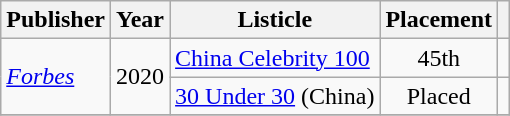<table class="wikitable plainrowheaders sortable" style="margin-right: 0;">
<tr>
<th>Publisher</th>
<th>Year</th>
<th>Listicle</th>
<th>Placement</th>
<th class="unsortable"></th>
</tr>
<tr>
<td rowspan="2"><em><a href='#'>Forbes</a></em></td>
<td rowspan="2">2020</td>
<td><a href='#'>China Celebrity 100</a></td>
<td style="text-align:center">45th</td>
<td></td>
</tr>
<tr>
<td><a href='#'>30 Under 30</a> (China)</td>
<td style="text-align:center">Placed</td>
<td></td>
</tr>
<tr>
</tr>
</table>
